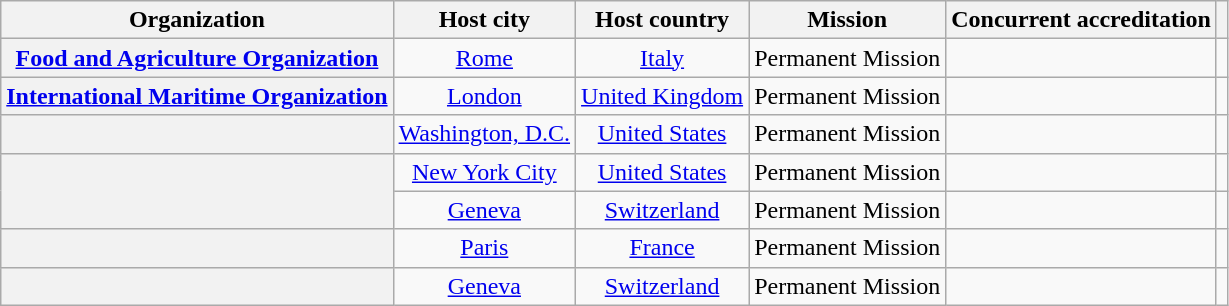<table class="wikitable plainrowheaders" style="text-align:center;">
<tr>
<th scope="col">Organization</th>
<th scope="col">Host city</th>
<th scope="col">Host country</th>
<th scope="col">Mission</th>
<th scope="col">Concurrent accreditation</th>
<th scope="col"></th>
</tr>
<tr>
<th scope="row"> <a href='#'>Food and Agriculture Organization</a></th>
<td><a href='#'>Rome</a></td>
<td><a href='#'>Italy</a></td>
<td>Permanent Mission</td>
<td></td>
<td></td>
</tr>
<tr>
<th scope="row"> <a href='#'>International Maritime Organization</a></th>
<td><a href='#'>London</a></td>
<td><a href='#'>United Kingdom</a></td>
<td>Permanent Mission</td>
<td></td>
<td></td>
</tr>
<tr>
<th scope="row"></th>
<td><a href='#'>Washington, D.C.</a></td>
<td><a href='#'>United States</a></td>
<td>Permanent Mission</td>
<td></td>
<td></td>
</tr>
<tr>
<th scope="row" rowspan="2"></th>
<td><a href='#'>New York City</a></td>
<td><a href='#'>United States</a></td>
<td>Permanent Mission</td>
<td></td>
<td></td>
</tr>
<tr>
<td><a href='#'>Geneva</a></td>
<td><a href='#'>Switzerland</a></td>
<td>Permanent Mission</td>
<td></td>
<td></td>
</tr>
<tr>
<th scope="row"></th>
<td><a href='#'>Paris</a></td>
<td><a href='#'>France</a></td>
<td>Permanent Mission</td>
<td></td>
<td></td>
</tr>
<tr>
<th scope="row"></th>
<td><a href='#'>Geneva</a></td>
<td><a href='#'>Switzerland</a></td>
<td>Permanent Mission</td>
<td></td>
<td></td>
</tr>
</table>
